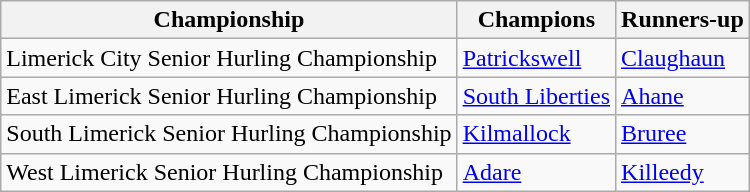<table class=wikitable>
<tr>
<th>Championship</th>
<th>Champions</th>
<th>Runners-up</th>
</tr>
<tr>
<td>Limerick City Senior Hurling Championship</td>
<td><a href='#'>Patrickswell</a></td>
<td><a href='#'>Claughaun</a></td>
</tr>
<tr>
<td>East Limerick Senior Hurling Championship</td>
<td><a href='#'>South Liberties</a></td>
<td><a href='#'>Ahane</a></td>
</tr>
<tr>
<td>South Limerick Senior Hurling Championship</td>
<td><a href='#'>Kilmallock</a></td>
<td><a href='#'>Bruree</a></td>
</tr>
<tr>
<td>West Limerick Senior Hurling Championship</td>
<td><a href='#'>Adare</a></td>
<td><a href='#'>Killeedy</a></td>
</tr>
</table>
